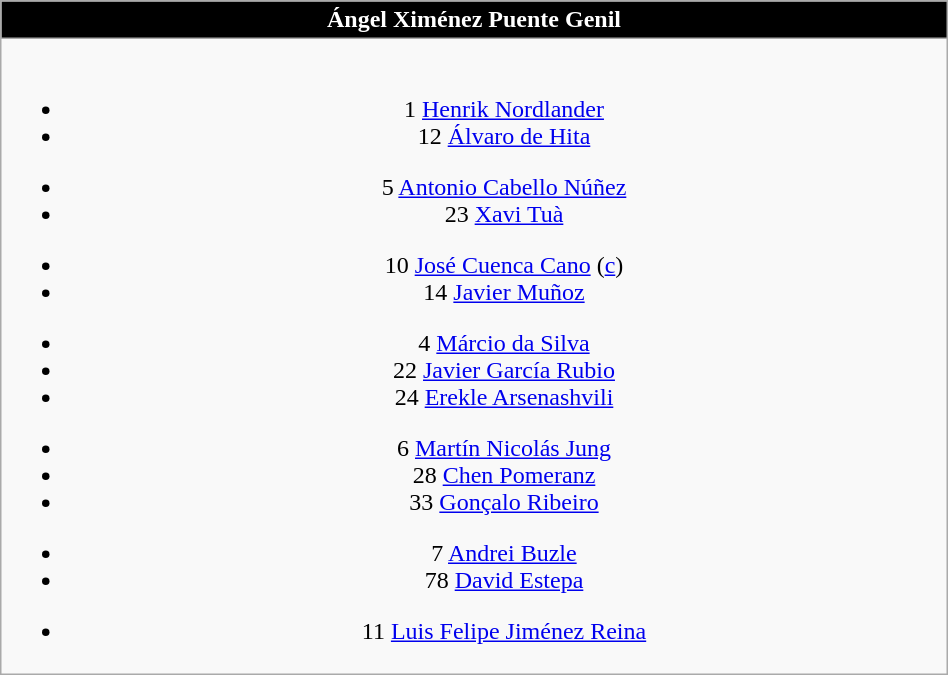<table class="wikitable" style="font-size:100%; text-align:center;" width=50%>
<tr>
<th colspan=5 style="background-color:#000000;color:#FFFFFF;text-align:center;"> Ángel Ximénez Puente Genil</th>
</tr>
<tr>
<td><br>
<ul><li>1  <a href='#'>Henrik Nordlander</a></li><li>12  <a href='#'>Álvaro de Hita</a></li></ul><ul><li>5  <a href='#'>Antonio Cabello Núñez</a></li><li>23  <a href='#'>Xavi Tuà</a></li></ul><ul><li>10  <a href='#'>José Cuenca Cano</a> (<a href='#'>c</a>)</li><li>14  <a href='#'>Javier Muñoz</a></li></ul><ul><li>4  <a href='#'>Márcio da Silva</a></li><li>22  <a href='#'>Javier García Rubio</a></li><li>24  <a href='#'>Erekle Arsenashvili</a></li></ul><ul><li>6  <a href='#'>Martín Nicolás Jung</a></li><li>28  <a href='#'>Chen Pomeranz</a></li><li>33  <a href='#'>Gonçalo Ribeiro</a></li></ul><ul><li>7  <a href='#'>Andrei Buzle</a></li><li>78  <a href='#'>David Estepa</a></li></ul><ul><li>11  <a href='#'>Luis Felipe Jiménez Reina</a></li></ul></td>
</tr>
</table>
